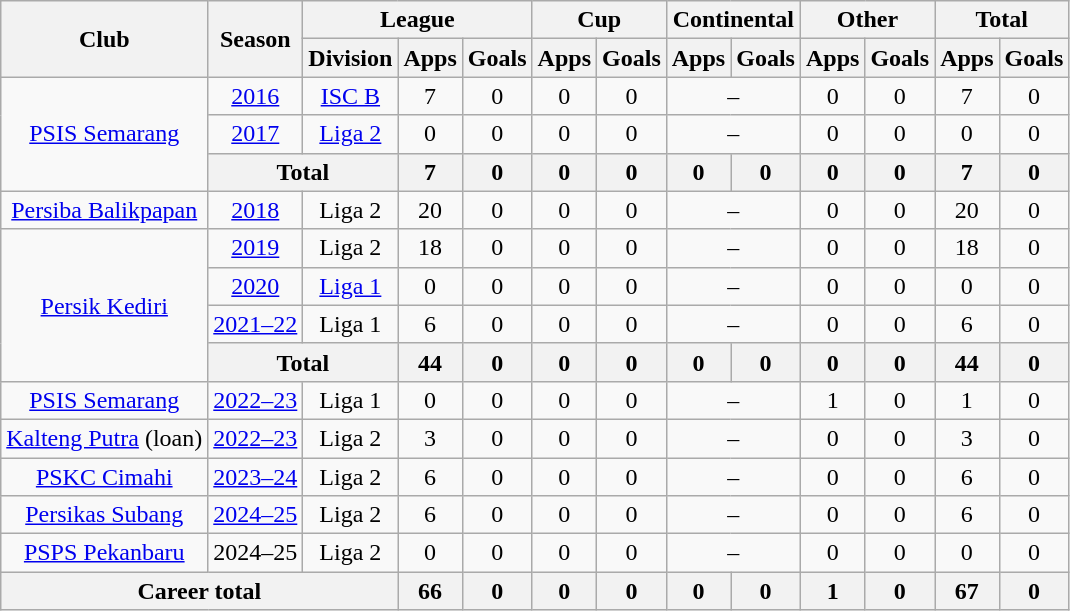<table class="wikitable" style="text-align:center">
<tr>
<th rowspan="2">Club</th>
<th rowspan="2">Season</th>
<th colspan="3">League</th>
<th colspan="2">Cup</th>
<th colspan="2">Continental</th>
<th colspan="2">Other</th>
<th colspan="2">Total</th>
</tr>
<tr>
<th>Division</th>
<th>Apps</th>
<th>Goals</th>
<th>Apps</th>
<th>Goals</th>
<th>Apps</th>
<th>Goals</th>
<th>Apps</th>
<th>Goals</th>
<th>Apps</th>
<th>Goals</th>
</tr>
<tr>
<td rowspan="3" valign="center"><a href='#'>PSIS Semarang</a></td>
<td><a href='#'>2016</a></td>
<td rowspan="1" valign="center"><a href='#'>ISC B</a></td>
<td>7</td>
<td>0</td>
<td>0</td>
<td>0</td>
<td colspan="2">–</td>
<td>0</td>
<td>0</td>
<td>7</td>
<td>0</td>
</tr>
<tr>
<td><a href='#'>2017</a></td>
<td rowspan="1" valign="center"><a href='#'>Liga 2</a></td>
<td>0</td>
<td>0</td>
<td>0</td>
<td>0</td>
<td colspan="2">–</td>
<td>0</td>
<td>0</td>
<td>0</td>
<td>0</td>
</tr>
<tr>
<th colspan="2">Total</th>
<th>7</th>
<th>0</th>
<th>0</th>
<th>0</th>
<th>0</th>
<th>0</th>
<th>0</th>
<th>0</th>
<th>7</th>
<th>0</th>
</tr>
<tr>
<td rowspan="1" valign="center"><a href='#'>Persiba Balikpapan</a></td>
<td><a href='#'>2018</a></td>
<td rowspan="1" valign="center">Liga 2</td>
<td>20</td>
<td>0</td>
<td>0</td>
<td>0</td>
<td colspan="2">–</td>
<td>0</td>
<td>0</td>
<td>20</td>
<td>0</td>
</tr>
<tr>
<td rowspan="4" valign="center"><a href='#'>Persik Kediri</a></td>
<td><a href='#'>2019</a></td>
<td>Liga 2</td>
<td>18</td>
<td>0</td>
<td>0</td>
<td>0</td>
<td colspan="2">–</td>
<td>0</td>
<td>0</td>
<td>18</td>
<td>0</td>
</tr>
<tr>
<td><a href='#'>2020</a></td>
<td><a href='#'>Liga 1</a></td>
<td>0</td>
<td>0</td>
<td>0</td>
<td>0</td>
<td colspan="2">–</td>
<td>0</td>
<td>0</td>
<td>0</td>
<td>0</td>
</tr>
<tr>
<td><a href='#'>2021–22</a></td>
<td>Liga 1</td>
<td>6</td>
<td>0</td>
<td>0</td>
<td>0</td>
<td colspan="2">–</td>
<td>0</td>
<td>0</td>
<td>6</td>
<td>0</td>
</tr>
<tr>
<th colspan="2">Total</th>
<th>44</th>
<th>0</th>
<th>0</th>
<th>0</th>
<th>0</th>
<th>0</th>
<th>0</th>
<th>0</th>
<th>44</th>
<th>0</th>
</tr>
<tr>
<td><a href='#'>PSIS Semarang</a></td>
<td><a href='#'>2022–23</a></td>
<td>Liga 1</td>
<td>0</td>
<td>0</td>
<td>0</td>
<td>0</td>
<td colspan="2">–</td>
<td>1</td>
<td>0</td>
<td>1</td>
<td>0</td>
</tr>
<tr>
<td><a href='#'>Kalteng Putra</a> (loan)</td>
<td><a href='#'>2022–23</a></td>
<td>Liga 2</td>
<td>3</td>
<td>0</td>
<td>0</td>
<td>0</td>
<td colspan="2">–</td>
<td>0</td>
<td>0</td>
<td>3</td>
<td>0</td>
</tr>
<tr>
<td><a href='#'>PSKC Cimahi</a></td>
<td><a href='#'>2023–24</a></td>
<td>Liga 2</td>
<td>6</td>
<td>0</td>
<td>0</td>
<td>0</td>
<td colspan="2">–</td>
<td>0</td>
<td>0</td>
<td>6</td>
<td>0</td>
</tr>
<tr>
<td><a href='#'>Persikas Subang</a></td>
<td><a href='#'>2024–25</a></td>
<td>Liga 2</td>
<td>6</td>
<td>0</td>
<td>0</td>
<td>0</td>
<td colspan="2">–</td>
<td>0</td>
<td>0</td>
<td>6</td>
<td>0</td>
</tr>
<tr>
<td><a href='#'>PSPS Pekanbaru</a></td>
<td>2024–25</td>
<td>Liga 2</td>
<td>0</td>
<td>0</td>
<td>0</td>
<td>0</td>
<td colspan="2">–</td>
<td>0</td>
<td>0</td>
<td>0</td>
<td>0</td>
</tr>
<tr>
<th colspan="3">Career total</th>
<th>66</th>
<th>0</th>
<th>0</th>
<th>0</th>
<th>0</th>
<th>0</th>
<th>1</th>
<th>0</th>
<th>67</th>
<th>0</th>
</tr>
</table>
